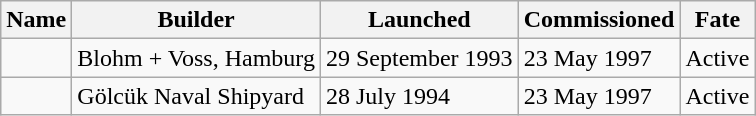<table class="wikitable">
<tr>
<th>Name</th>
<th>Builder</th>
<th>Launched</th>
<th>Commissioned</th>
<th>Fate</th>
</tr>
<tr>
<td></td>
<td> Blohm + Voss, Hamburg</td>
<td>29 September 1993</td>
<td>23 May 1997</td>
<td>Active</td>
</tr>
<tr>
<td></td>
<td> Gölcük Naval Shipyard</td>
<td>28 July 1994</td>
<td>23 May 1997</td>
<td>Active</td>
</tr>
</table>
